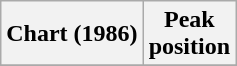<table class="wikitable plainrowheaders" style="text-align:center">
<tr>
<th>Chart (1986)</th>
<th>Peak<br>position</th>
</tr>
<tr>
</tr>
</table>
